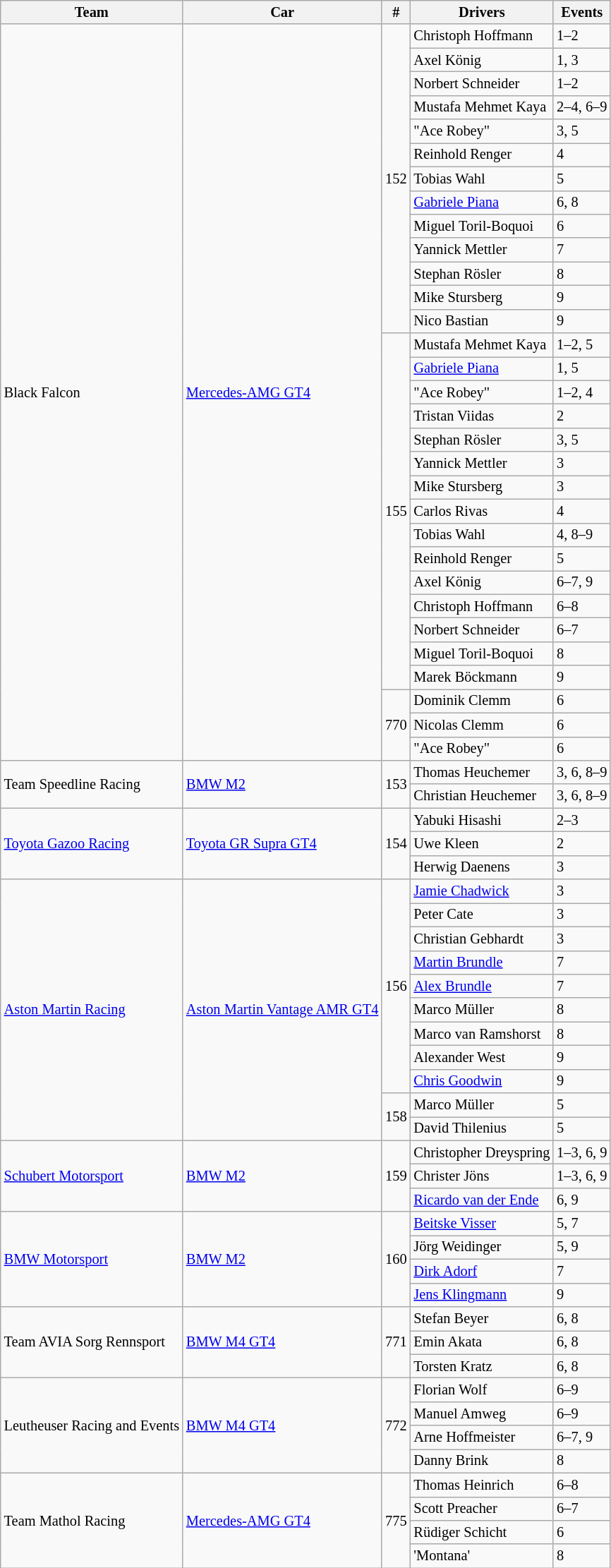<table class="wikitable" style="font-size: 85%;">
<tr>
<th>Team</th>
<th>Car</th>
<th>#</th>
<th>Drivers</th>
<th>Events</th>
</tr>
<tr>
<td rowspan=31> Black Falcon</td>
<td rowspan=31><a href='#'>Mercedes-AMG GT4</a></td>
<td rowspan=13>152</td>
<td> Christoph Hoffmann</td>
<td>1–2</td>
</tr>
<tr>
<td> Axel König</td>
<td>1, 3</td>
</tr>
<tr>
<td> Norbert Schneider</td>
<td>1–2</td>
</tr>
<tr>
<td> Mustafa Mehmet Kaya</td>
<td>2–4, 6–9</td>
</tr>
<tr>
<td> "Ace Robey"</td>
<td>3, 5</td>
</tr>
<tr>
<td> Reinhold Renger</td>
<td>4</td>
</tr>
<tr>
<td> Tobias Wahl</td>
<td>5</td>
</tr>
<tr>
<td> <a href='#'>Gabriele Piana</a></td>
<td>6, 8</td>
</tr>
<tr>
<td> Miguel Toril-Boquoi</td>
<td>6</td>
</tr>
<tr>
<td> Yannick Mettler</td>
<td>7</td>
</tr>
<tr>
<td> Stephan Rösler</td>
<td>8</td>
</tr>
<tr>
<td> Mike Stursberg</td>
<td>9</td>
</tr>
<tr>
<td> Nico Bastian</td>
<td>9</td>
</tr>
<tr>
<td rowspan=15>155</td>
<td> Mustafa Mehmet Kaya</td>
<td>1–2, 5</td>
</tr>
<tr>
<td> <a href='#'>Gabriele Piana</a></td>
<td>1, 5</td>
</tr>
<tr>
<td> "Ace Robey"</td>
<td>1–2, 4</td>
</tr>
<tr>
<td> Tristan Viidas</td>
<td>2</td>
</tr>
<tr>
<td> Stephan Rösler</td>
<td>3, 5</td>
</tr>
<tr>
<td> Yannick Mettler</td>
<td>3</td>
</tr>
<tr>
<td> Mike Stursberg</td>
<td>3</td>
</tr>
<tr>
<td> Carlos Rivas</td>
<td>4</td>
</tr>
<tr>
<td> Tobias Wahl</td>
<td>4, 8–9</td>
</tr>
<tr>
<td> Reinhold Renger</td>
<td>5</td>
</tr>
<tr>
<td> Axel König</td>
<td>6–7, 9</td>
</tr>
<tr>
<td> Christoph Hoffmann</td>
<td>6–8</td>
</tr>
<tr>
<td> Norbert Schneider</td>
<td>6–7</td>
</tr>
<tr>
<td> Miguel Toril-Boquoi</td>
<td>8</td>
</tr>
<tr>
<td> Marek Böckmann</td>
<td>9</td>
</tr>
<tr>
<td rowspan=3>770</td>
<td> Dominik Clemm</td>
<td>6</td>
</tr>
<tr>
<td> Nicolas Clemm</td>
<td>6</td>
</tr>
<tr>
<td> "Ace Robey"</td>
<td>6</td>
</tr>
<tr>
<td rowspan=2> Team Speedline Racing</td>
<td rowspan=2><a href='#'>BMW M2</a></td>
<td rowspan=2>153</td>
<td> Thomas Heuchemer</td>
<td>3, 6, 8–9</td>
</tr>
<tr>
<td> Christian Heuchemer</td>
<td>3, 6, 8–9</td>
</tr>
<tr>
<td rowspan=3> <a href='#'>Toyota Gazoo Racing</a></td>
<td rowspan=3><a href='#'>Toyota GR Supra GT4</a></td>
<td rowspan=3>154</td>
<td> Yabuki Hisashi</td>
<td>2–3</td>
</tr>
<tr>
<td> Uwe Kleen</td>
<td>2</td>
</tr>
<tr>
<td> Herwig Daenens</td>
<td>3</td>
</tr>
<tr>
<td rowspan=11> <a href='#'>Aston Martin Racing</a></td>
<td rowspan=11><a href='#'>Aston Martin Vantage AMR GT4</a></td>
<td rowspan=9>156</td>
<td> <a href='#'>Jamie Chadwick</a></td>
<td>3</td>
</tr>
<tr>
<td> Peter Cate</td>
<td>3</td>
</tr>
<tr>
<td> Christian Gebhardt</td>
<td>3</td>
</tr>
<tr>
<td> <a href='#'>Martin Brundle</a></td>
<td>7</td>
</tr>
<tr>
<td> <a href='#'>Alex Brundle</a></td>
<td>7</td>
</tr>
<tr>
<td> Marco Müller</td>
<td>8</td>
</tr>
<tr>
<td> Marco van Ramshorst</td>
<td>8</td>
</tr>
<tr>
<td> Alexander West</td>
<td>9</td>
</tr>
<tr>
<td> <a href='#'>Chris Goodwin</a></td>
<td>9</td>
</tr>
<tr>
<td rowspan=2>158</td>
<td> Marco Müller</td>
<td>5</td>
</tr>
<tr>
<td> David Thilenius</td>
<td>5</td>
</tr>
<tr>
<td rowspan=3> <a href='#'>Schubert Motorsport</a></td>
<td rowspan=3><a href='#'>BMW M2</a></td>
<td rowspan=3>159</td>
<td> Christopher Dreyspring</td>
<td>1–3, 6, 9</td>
</tr>
<tr>
<td> Christer Jöns</td>
<td>1–3, 6, 9</td>
</tr>
<tr>
<td> <a href='#'>Ricardo van der Ende</a></td>
<td>6, 9</td>
</tr>
<tr>
<td rowspan=4> <a href='#'>BMW Motorsport</a></td>
<td rowspan=4><a href='#'>BMW M2</a></td>
<td rowspan=4>160</td>
<td> <a href='#'>Beitske Visser</a></td>
<td>5, 7</td>
</tr>
<tr>
<td> Jörg Weidinger</td>
<td>5, 9</td>
</tr>
<tr>
<td> <a href='#'>Dirk Adorf</a></td>
<td>7</td>
</tr>
<tr>
<td> <a href='#'>Jens Klingmann</a></td>
<td>9</td>
</tr>
<tr>
<td rowspan=3> Team AVIA Sorg Rennsport</td>
<td rowspan=3><a href='#'>BMW M4 GT4</a></td>
<td rowspan=3>771</td>
<td> Stefan Beyer</td>
<td>6, 8</td>
</tr>
<tr>
<td> Emin Akata</td>
<td>6, 8</td>
</tr>
<tr>
<td> Torsten Kratz</td>
<td>6, 8</td>
</tr>
<tr>
<td rowspan=4> Leutheuser Racing and Events</td>
<td rowspan=4><a href='#'>BMW M4 GT4</a></td>
<td rowspan=4>772</td>
<td> Florian Wolf</td>
<td>6–9</td>
</tr>
<tr>
<td> Manuel Amweg</td>
<td>6–9</td>
</tr>
<tr>
<td> Arne Hoffmeister</td>
<td>6–7, 9</td>
</tr>
<tr>
<td> Danny Brink</td>
<td>8</td>
</tr>
<tr>
<td rowspan=4> Team Mathol Racing</td>
<td rowspan=4><a href='#'>Mercedes-AMG GT4</a></td>
<td rowspan=4>775</td>
<td> Thomas Heinrich</td>
<td>6–8</td>
</tr>
<tr>
<td> Scott Preacher</td>
<td>6–7</td>
</tr>
<tr>
<td> Rüdiger Schicht</td>
<td>6</td>
</tr>
<tr>
<td> 'Montana'</td>
<td>8</td>
</tr>
</table>
